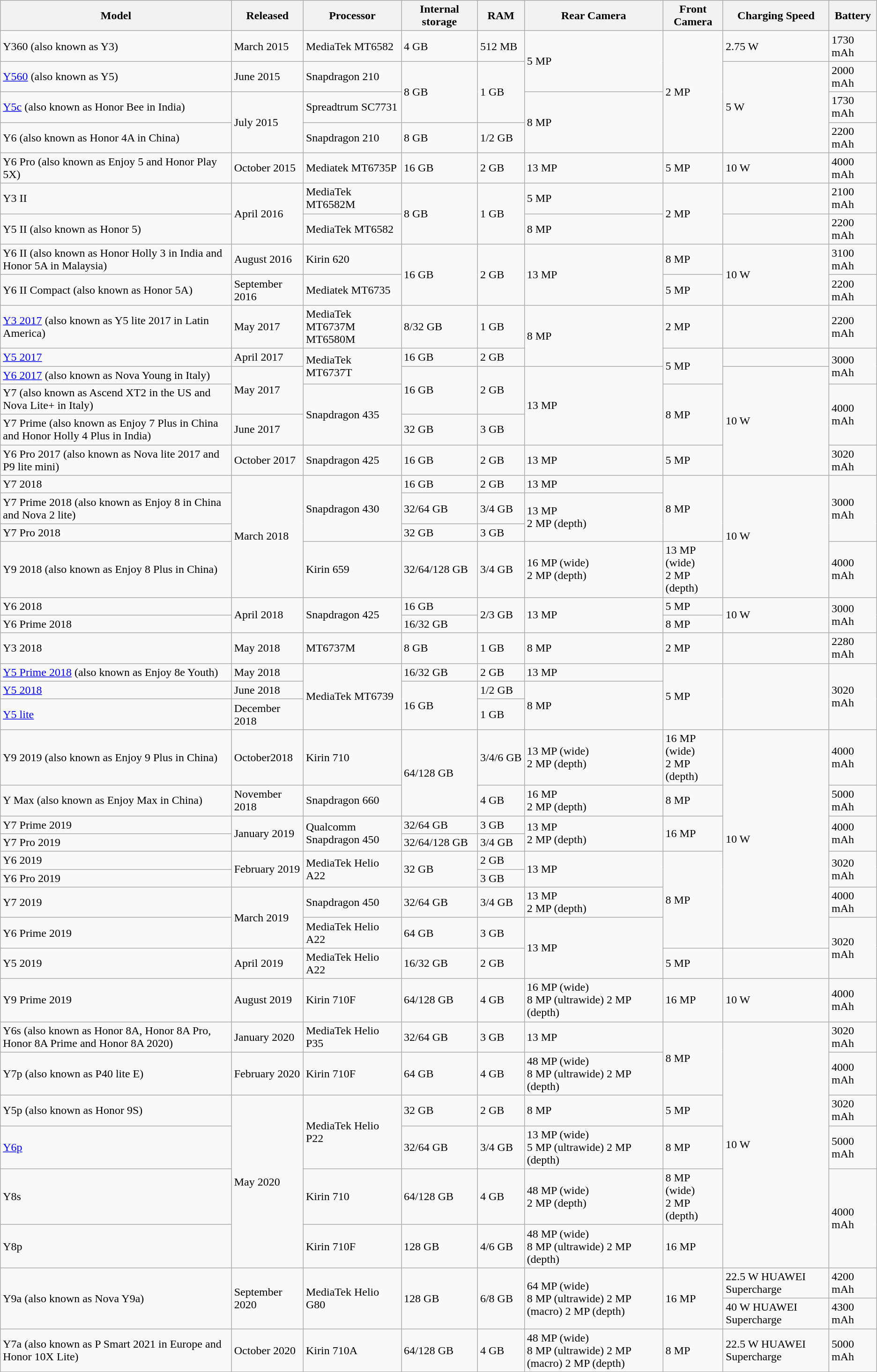<table class="wikitable sortable">
<tr>
<th>Model</th>
<th>Released</th>
<th>Processor</th>
<th>Internal storage</th>
<th>RAM</th>
<th>Rear Camera</th>
<th>Front Camera</th>
<th>Charging Speed</th>
<th>Battery</th>
</tr>
<tr>
<td>Y360 (also known as Y3)</td>
<td>March 2015</td>
<td>MediaTek MT6582</td>
<td>4 GB</td>
<td>512 MB</td>
<td rowspan="2">5 MP</td>
<td rowspan="4">2 MP</td>
<td>2.75 W</td>
<td>1730 mAh</td>
</tr>
<tr>
<td><a href='#'>Y560</a> (also known as Y5)</td>
<td>June 2015</td>
<td>Snapdragon 210</td>
<td rowspan="2">8 GB</td>
<td rowspan="2">1 GB</td>
<td rowspan="3">5 W</td>
<td>2000 mAh</td>
</tr>
<tr>
<td><a href='#'>Y5c</a> (also known as Honor Bee in India)</td>
<td rowspan="2">July 2015</td>
<td>Spreadtrum SC7731</td>
<td rowspan="2">8 MP</td>
<td>1730 mAh</td>
</tr>
<tr>
<td>Y6 (also known as Honor 4A in China)</td>
<td>Snapdragon 210</td>
<td>8 GB</td>
<td>1/2 GB</td>
<td>2200 mAh</td>
</tr>
<tr>
<td>Y6 Pro (also known as Enjoy 5 and Honor Play 5X)</td>
<td>October 2015</td>
<td>Mediatek MT6735P</td>
<td>16 GB</td>
<td>2 GB</td>
<td>13 MP</td>
<td>5 MP</td>
<td>10 W</td>
<td>4000 mAh</td>
</tr>
<tr>
<td>Y3 II</td>
<td rowspan="2">April 2016</td>
<td>MediaTek MT6582M</td>
<td rowspan="2">8 GB</td>
<td rowspan="2">1 GB</td>
<td>5 MP</td>
<td rowspan="2">2 MP</td>
<td></td>
<td>2100 mAh</td>
</tr>
<tr>
<td>Y5 II (also known as Honor 5)</td>
<td>MediaTek MT6582</td>
<td>8 MP</td>
<td></td>
<td>2200 mAh</td>
</tr>
<tr>
<td>Y6 II (also known as Honor Holly 3 in India and Honor 5A in Malaysia)</td>
<td>August 2016</td>
<td>Kirin 620</td>
<td rowspan="2">16 GB</td>
<td rowspan="2">2 GB</td>
<td rowspan="2">13 MP</td>
<td>8 MP</td>
<td rowspan="2">10 W</td>
<td>3100 mAh</td>
</tr>
<tr>
<td>Y6 II Compact (also known as Honor 5A)</td>
<td>September 2016</td>
<td>Mediatek MT6735</td>
<td>5 MP</td>
<td>2200 mAh</td>
</tr>
<tr>
<td><a href='#'>Y3 2017</a> (also known as Y5 lite 2017 in Latin America)</td>
<td>May 2017</td>
<td>MediaTek MT6737M<br>MT6580M</td>
<td>8/32 GB</td>
<td>1 GB</td>
<td rowspan="2">8 MP</td>
<td>2 MP</td>
<td></td>
<td>2200 mAh</td>
</tr>
<tr>
<td><a href='#'>Y5 2017</a></td>
<td>April 2017</td>
<td rowspan="2">MediaTek MT6737T</td>
<td>16 GB</td>
<td>2 GB</td>
<td rowspan="2">5 MP</td>
<td></td>
<td rowspan="2">3000 mAh</td>
</tr>
<tr>
<td><a href='#'>Y6 2017</a> (also known as Nova Young in Italy)</td>
<td rowspan="2">May 2017</td>
<td rowspan="2">16 GB</td>
<td rowspan="2">2 GB</td>
<td rowspan="3">13 MP</td>
<td rowspan="4">10 W</td>
</tr>
<tr>
<td>Y7 (also known as Ascend XT2 in the US and Nova Lite+ in Italy)</td>
<td rowspan="2">Snapdragon 435</td>
<td rowspan="2">8 MP</td>
<td rowspan="2">4000 mAh</td>
</tr>
<tr>
<td>Y7 Prime (also known as Enjoy 7 Plus in China and Honor Holly 4 Plus in India)</td>
<td>June 2017</td>
<td>32 GB</td>
<td>3 GB</td>
</tr>
<tr>
<td>Y6 Pro 2017 (also known as Nova lite 2017 and P9 lite mini)</td>
<td>October 2017</td>
<td>Snapdragon 425</td>
<td>16 GB</td>
<td>2 GB</td>
<td>13 MP</td>
<td>5 MP</td>
<td>3020 mAh</td>
</tr>
<tr>
<td>Y7 2018</td>
<td rowspan="4">March 2018</td>
<td rowspan="3">Snapdragon 430</td>
<td>16 GB</td>
<td>2 GB</td>
<td>13 MP</td>
<td rowspan="3">8 MP</td>
<td rowspan="4">10 W</td>
<td rowspan="3">3000 mAh</td>
</tr>
<tr>
<td>Y7 Prime 2018 (also known as Enjoy 8 in China and Nova 2 lite)</td>
<td>32/64 GB</td>
<td>3/4 GB</td>
<td rowspan="2">13 MP<br>2 MP (depth)</td>
</tr>
<tr>
<td>Y7 Pro 2018</td>
<td>32 GB</td>
<td>3 GB</td>
</tr>
<tr>
<td>Y9 2018 (also known as Enjoy 8 Plus in China)</td>
<td>Kirin 659</td>
<td>32/64/128 GB</td>
<td>3/4 GB</td>
<td>16 MP (wide)<br>2 MP (depth)</td>
<td>13 MP (wide)<br>2 MP (depth)</td>
<td>4000 mAh</td>
</tr>
<tr>
<td>Y6 2018</td>
<td rowspan="2">April 2018</td>
<td rowspan="2">Snapdragon 425</td>
<td>16 GB</td>
<td rowspan="2">2/3 GB</td>
<td rowspan="2">13 MP</td>
<td>5 MP</td>
<td rowspan="2">10 W</td>
<td rowspan="2">3000 mAh</td>
</tr>
<tr>
<td>Y6 Prime 2018</td>
<td>16/32 GB</td>
<td>8 MP</td>
</tr>
<tr>
<td>Y3 2018</td>
<td>May 2018</td>
<td>MT6737M</td>
<td>8 GB</td>
<td>1 GB</td>
<td>8 MP</td>
<td>2 MP</td>
<td></td>
<td>2280 mAh</td>
</tr>
<tr>
<td><a href='#'>Y5 Prime 2018</a> (also known as Enjoy 8e Youth)</td>
<td>May 2018</td>
<td rowspan="3">MediaTek MT6739</td>
<td>16/32 GB</td>
<td>2 GB</td>
<td>13 MP</td>
<td rowspan="3">5 MP</td>
<td rowspan="3"></td>
<td rowspan="3">3020 mAh</td>
</tr>
<tr>
<td><a href='#'>Y5 2018</a></td>
<td>June 2018</td>
<td rowspan="2">16 GB</td>
<td>1/2 GB</td>
<td rowspan="2">8 MP</td>
</tr>
<tr>
<td><a href='#'>Y5 lite</a></td>
<td>December 2018</td>
<td>1 GB</td>
</tr>
<tr>
<td>Y9 2019 (also known as Enjoy 9 Plus in China)</td>
<td>October2018</td>
<td>Kirin 710</td>
<td rowspan="2">64/128 GB</td>
<td>3/4/6 GB</td>
<td>13 MP (wide)<br>2 MP (depth)</td>
<td>16 MP (wide)<br>2 MP (depth)</td>
<td rowspan="8">10 W</td>
<td>4000 mAh</td>
</tr>
<tr>
<td>Y Max (also known as Enjoy Max in China)</td>
<td>November 2018</td>
<td>Snapdragon 660</td>
<td>4 GB</td>
<td>16 MP<br>2 MP (depth)</td>
<td>8 MP</td>
<td>5000 mAh</td>
</tr>
<tr>
<td>Y7 Prime 2019</td>
<td rowspan="2">January 2019</td>
<td rowspan="2">Qualcomm Snapdragon 450</td>
<td>32/64 GB</td>
<td>3 GB</td>
<td rowspan="2">13 MP<br>2 MP (depth)</td>
<td rowspan="2">16 MP</td>
<td rowspan="2">4000 mAh</td>
</tr>
<tr>
<td>Y7 Pro 2019</td>
<td>32/64/128 GB</td>
<td>3/4 GB</td>
</tr>
<tr>
<td>Y6 2019</td>
<td rowspan="2">February 2019</td>
<td rowspan="2">MediaTek Helio A22</td>
<td rowspan="2">32 GB</td>
<td>2 GB</td>
<td rowspan="2">13 MP</td>
<td rowspan="4">8 MP</td>
<td rowspan="2">3020 mAh</td>
</tr>
<tr>
<td>Y6 Pro 2019</td>
<td>3 GB</td>
</tr>
<tr>
<td>Y7 2019</td>
<td rowspan="2">March 2019</td>
<td>Snapdragon 450</td>
<td>32/64 GB</td>
<td>3/4 GB</td>
<td>13 MP<br>2 MP (depth)</td>
<td>4000 mAh</td>
</tr>
<tr>
<td>Y6 Prime 2019</td>
<td>MediaTek Helio A22</td>
<td>64 GB</td>
<td>3 GB</td>
<td rowspan="2">13 MP</td>
<td rowspan="2">3020 mAh</td>
</tr>
<tr>
<td>Y5 2019</td>
<td>April 2019</td>
<td>MediaTek Helio A22</td>
<td>16/32 GB</td>
<td>2 GB</td>
<td>5 MP</td>
<td></td>
</tr>
<tr>
<td>Y9 Prime 2019</td>
<td>August 2019</td>
<td>Kirin 710F</td>
<td>64/128 GB</td>
<td>4 GB</td>
<td>16 MP (wide)<br>8 MP (ultrawide)
2 MP (depth)</td>
<td>16 MP</td>
<td>10 W</td>
<td>4000 mAh</td>
</tr>
<tr>
<td>Y6s (also known as Honor 8A, Honor 8A Pro, Honor 8A Prime and Honor 8A 2020)</td>
<td>January 2020</td>
<td>MediaTek Helio P35</td>
<td>32/64 GB</td>
<td>3 GB</td>
<td>13 MP</td>
<td rowspan="2">8 MP</td>
<td rowspan="6">10 W</td>
<td>3020 mAh</td>
</tr>
<tr>
<td>Y7p (also known as P40 lite E)</td>
<td>February 2020</td>
<td>Kirin 710F</td>
<td>64 GB</td>
<td>4 GB</td>
<td>48 MP (wide)<br>8 MP (ultrawide)
2 MP (depth)</td>
<td>4000 mAh</td>
</tr>
<tr>
<td>Y5p (also known as Honor 9S)</td>
<td rowspan="4">May 2020</td>
<td rowspan="2">MediaTek Helio P22</td>
<td>32 GB</td>
<td>2 GB</td>
<td>8 MP</td>
<td>5 MP</td>
<td>3020 mAh</td>
</tr>
<tr>
<td><a href='#'>Y6p</a></td>
<td>32/64 GB</td>
<td>3/4 GB</td>
<td>13 MP (wide)<br>5 MP (ultrawide)
2 MP (depth)</td>
<td>8 MP</td>
<td>5000 mAh</td>
</tr>
<tr>
<td>Y8s</td>
<td>Kirin 710</td>
<td>64/128 GB</td>
<td>4 GB</td>
<td>48 MP (wide)<br>2 MP (depth)</td>
<td>8 MP (wide)<br>2 MP (depth)</td>
<td rowspan="2">4000 mAh</td>
</tr>
<tr>
<td>Y8p</td>
<td>Kirin 710F</td>
<td>128 GB</td>
<td>4/6 GB</td>
<td>48 MP (wide)<br>8 MP (ultrawide)
2 MP (depth)</td>
<td>16 MP</td>
</tr>
<tr>
<td rowspan="2">Y9a (also known as Nova Y9a)</td>
<td rowspan="2">September 2020</td>
<td rowspan="2">MediaTek Helio G80</td>
<td rowspan="2">128 GB</td>
<td rowspan="2">6/8 GB</td>
<td rowspan="2">64 MP (wide)<br>8 MP (ultrawide)
2 MP (macro)
2 MP (depth)</td>
<td rowspan="2">16 MP</td>
<td>22.5 W HUAWEI Supercharge</td>
<td>4200 mAh</td>
</tr>
<tr>
<td>40 W HUAWEI Supercharge</td>
<td>4300 mAh</td>
</tr>
<tr>
<td>Y7a (also known as P Smart 2021 in Europe and Honor 10X Lite)</td>
<td>October 2020</td>
<td>Kirin 710A</td>
<td>64/128 GB</td>
<td>4 GB</td>
<td>48 MP (wide)<br>8 MP (ultrawide)
2 MP (macro)
2 MP (depth)</td>
<td>8 MP</td>
<td>22.5 W HUAWEI Supercharge</td>
<td>5000 mAh</td>
</tr>
</table>
